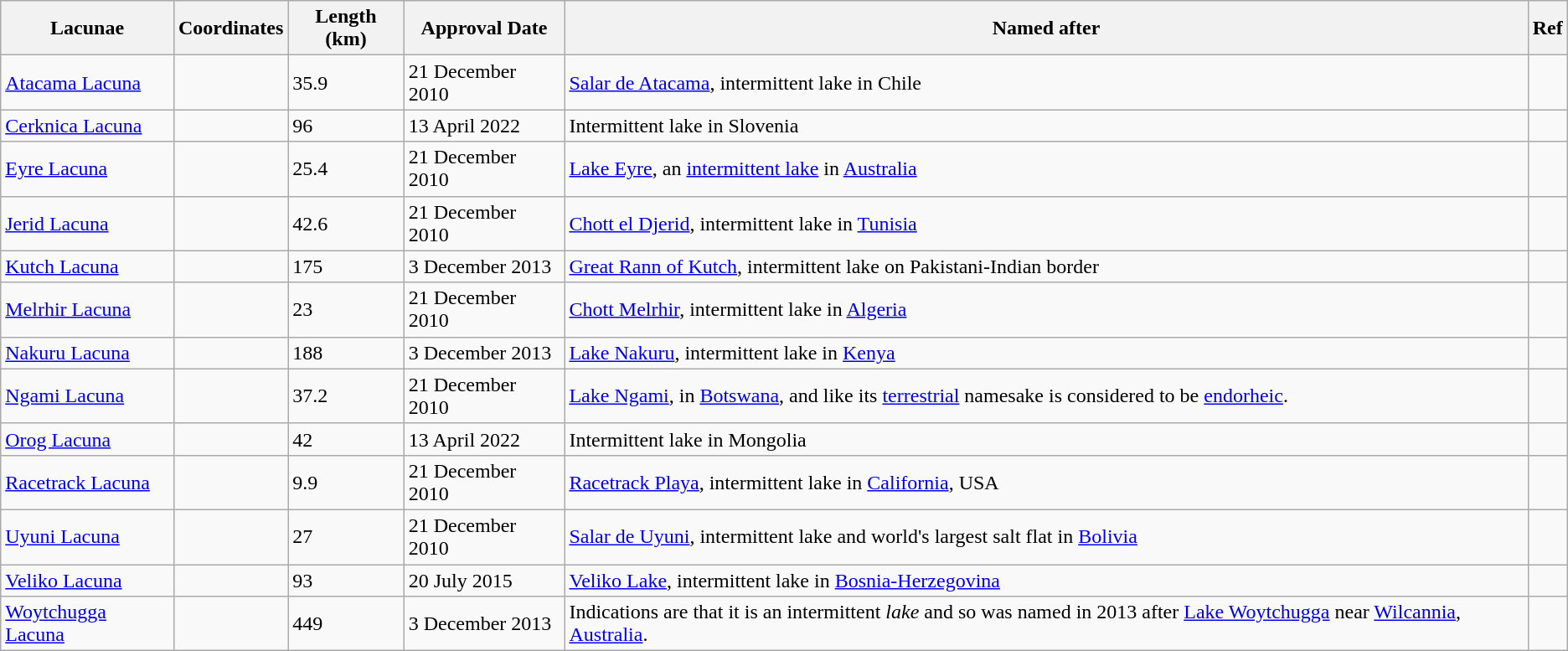<table class="wikitable">
<tr>
<th>Lacunae</th>
<th>Coordinates</th>
<th>Length (km)</th>
<th>Approval Date</th>
<th>Named after</th>
<th>Ref</th>
</tr>
<tr>
<td><a href='#'>Atacama Lacuna</a></td>
<td></td>
<td>35.9</td>
<td>21 December 2010</td>
<td><a href='#'>Salar de Atacama</a>, intermittent lake in Chile</td>
<td></td>
</tr>
<tr>
<td><a href='#'>Cerknica Lacuna</a></td>
<td></td>
<td>96</td>
<td>13 April 2022</td>
<td>Intermittent lake in Slovenia</td>
<td></td>
</tr>
<tr>
<td><a href='#'>Eyre Lacuna</a></td>
<td></td>
<td>25.4</td>
<td>21 December 2010</td>
<td><a href='#'>Lake Eyre</a>, an <a href='#'>intermittent lake</a> in <a href='#'>Australia</a></td>
<td></td>
</tr>
<tr>
<td><a href='#'>Jerid Lacuna</a></td>
<td></td>
<td>42.6</td>
<td>21 December 2010</td>
<td><a href='#'>Chott el Djerid</a>, intermittent lake in <a href='#'>Tunisia</a></td>
<td></td>
</tr>
<tr>
<td><a href='#'>Kutch Lacuna</a></td>
<td></td>
<td>175</td>
<td>3 December 2013</td>
<td><a href='#'>Great Rann of Kutch</a>, intermittent lake on Pakistani-Indian border</td>
<td></td>
</tr>
<tr>
<td><a href='#'>Melrhir Lacuna</a></td>
<td></td>
<td>23</td>
<td>21 December 2010</td>
<td><a href='#'>Chott Melrhir</a>, intermittent lake in <a href='#'>Algeria</a></td>
<td></td>
</tr>
<tr>
<td><a href='#'>Nakuru Lacuna</a></td>
<td></td>
<td>188</td>
<td>3 December 2013</td>
<td><a href='#'>Lake Nakuru</a>, intermittent lake in <a href='#'>Kenya</a></td>
<td></td>
</tr>
<tr>
<td><a href='#'>Ngami Lacuna</a></td>
<td></td>
<td>37.2</td>
<td>21 December 2010</td>
<td><a href='#'>Lake Ngami</a>, in <a href='#'>Botswana</a>, and like its <a href='#'>terrestrial</a> namesake is considered to be <a href='#'>endorheic</a>.</td>
<td></td>
</tr>
<tr>
<td><a href='#'>Orog Lacuna</a></td>
<td></td>
<td>42</td>
<td>13 April 2022</td>
<td>Intermittent lake in Mongolia</td>
<td></td>
</tr>
<tr>
<td><a href='#'>Racetrack Lacuna</a></td>
<td></td>
<td>9.9</td>
<td>21 December 2010</td>
<td><a href='#'>Racetrack Playa</a>, intermittent lake in <a href='#'>California</a>, USA</td>
<td></td>
</tr>
<tr>
<td><a href='#'>Uyuni Lacuna</a></td>
<td></td>
<td>27</td>
<td>21 December 2010</td>
<td><a href='#'>Salar de Uyuni</a>, intermittent lake and world's largest salt flat in <a href='#'>Bolivia</a></td>
<td></td>
</tr>
<tr>
<td><a href='#'>Veliko Lacuna</a></td>
<td></td>
<td>93</td>
<td>20 July 2015</td>
<td><a href='#'>Veliko Lake</a>, intermittent lake in <a href='#'>Bosnia-Herzegovina</a></td>
<td></td>
</tr>
<tr>
<td><a href='#'>Woytchugga Lacuna</a></td>
<td></td>
<td>449</td>
<td>3 December 2013</td>
<td>Indications are that it is an intermittent <em>lake</em> and so was named in 2013 after <a href='#'>Lake Woytchugga</a> near <a href='#'>Wilcannia</a>, <a href='#'>Australia</a>.</td>
<td></td>
</tr>
</table>
